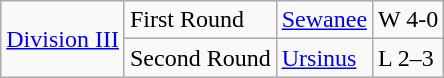<table class="wikitable">
<tr>
<td rowspan="2"><a href='#'>Division III</a></td>
<td>First Round</td>
<td><a href='#'>Sewanee</a></td>
<td>W 4-0</td>
</tr>
<tr>
<td>Second Round</td>
<td><a href='#'>Ursinus</a></td>
<td>L 2–3</td>
</tr>
</table>
